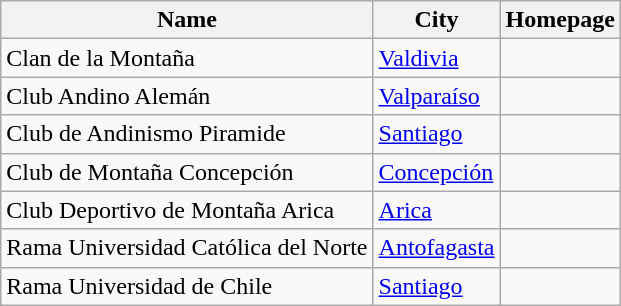<table class="wikitable sortable">
<tr>
<th>Name</th>
<th>City</th>
<th>Homepage</th>
</tr>
<tr>
<td>Clan de la Montaña</td>
<td><a href='#'>Valdivia</a></td>
<td></td>
</tr>
<tr>
<td>Club Andino Alemán</td>
<td><a href='#'>Valparaíso</a></td>
<td></td>
</tr>
<tr>
<td>Club de Andinismo Piramide</td>
<td><a href='#'>Santiago</a></td>
<td></td>
</tr>
<tr>
<td>Club de Montaña Concepción</td>
<td><a href='#'>Concepción</a></td>
<td></td>
</tr>
<tr>
<td>Club Deportivo de Montaña Arica</td>
<td><a href='#'>Arica</a></td>
<td></td>
</tr>
<tr>
<td>Rama Universidad Católica del Norte</td>
<td><a href='#'>Antofagasta</a></td>
<td></td>
</tr>
<tr>
<td>Rama Universidad de Chile</td>
<td><a href='#'>Santiago</a></td>
<td></td>
</tr>
</table>
